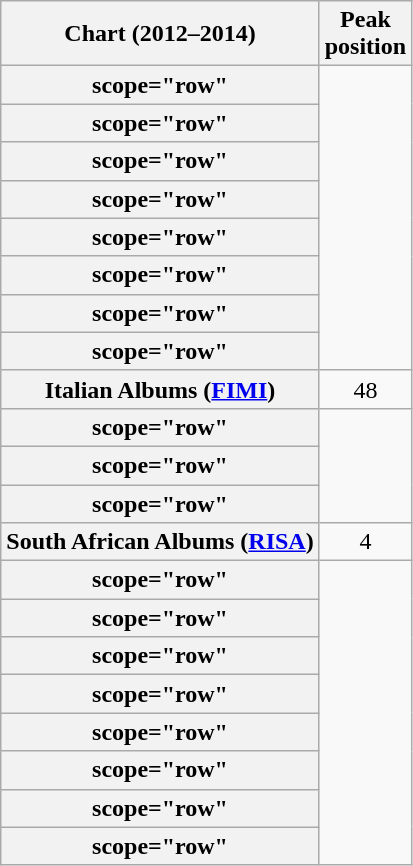<table class="wikitable sortable plainrowheaders">
<tr>
<th scope="col">Chart (2012–2014)</th>
<th scope="col">Peak<br>position</th>
</tr>
<tr>
<th>scope="row"</th>
</tr>
<tr>
<th>scope="row"</th>
</tr>
<tr>
<th>scope="row"</th>
</tr>
<tr>
<th>scope="row"</th>
</tr>
<tr>
<th>scope="row"</th>
</tr>
<tr>
<th>scope="row"</th>
</tr>
<tr>
<th>scope="row"</th>
</tr>
<tr>
<th>scope="row"</th>
</tr>
<tr>
<th scope="row">Italian Albums (<a href='#'>FIMI</a>)</th>
<td style="text-align:center;">48</td>
</tr>
<tr>
<th>scope="row"</th>
</tr>
<tr>
<th>scope="row"</th>
</tr>
<tr>
<th>scope="row"</th>
</tr>
<tr>
<th scope="row">South African Albums (<a href='#'>RISA</a>)</th>
<td style="text-align:center;">4</td>
</tr>
<tr>
<th>scope="row"</th>
</tr>
<tr>
<th>scope="row"</th>
</tr>
<tr>
<th>scope="row"</th>
</tr>
<tr>
<th>scope="row"</th>
</tr>
<tr>
<th>scope="row"</th>
</tr>
<tr>
<th>scope="row"</th>
</tr>
<tr>
<th>scope="row"</th>
</tr>
<tr>
<th>scope="row"</th>
</tr>
</table>
